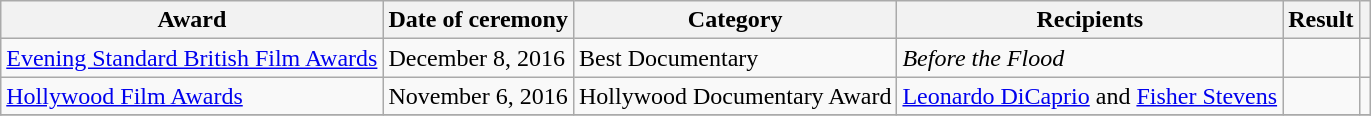<table class="wikitable">
<tr>
<th>Award</th>
<th>Date of ceremony</th>
<th>Category</th>
<th>Recipients</th>
<th>Result</th>
<th></th>
</tr>
<tr>
<td><a href='#'>Evening Standard British Film Awards</a></td>
<td>December 8, 2016</td>
<td>Best Documentary</td>
<td><em>Before the Flood</em></td>
<td></td>
<td></td>
</tr>
<tr>
<td><a href='#'>Hollywood Film Awards</a></td>
<td>November 6, 2016</td>
<td>Hollywood Documentary Award</td>
<td><a href='#'>Leonardo DiCaprio</a> and <a href='#'>Fisher Stevens</a></td>
<td></td>
<td></td>
</tr>
<tr>
</tr>
</table>
